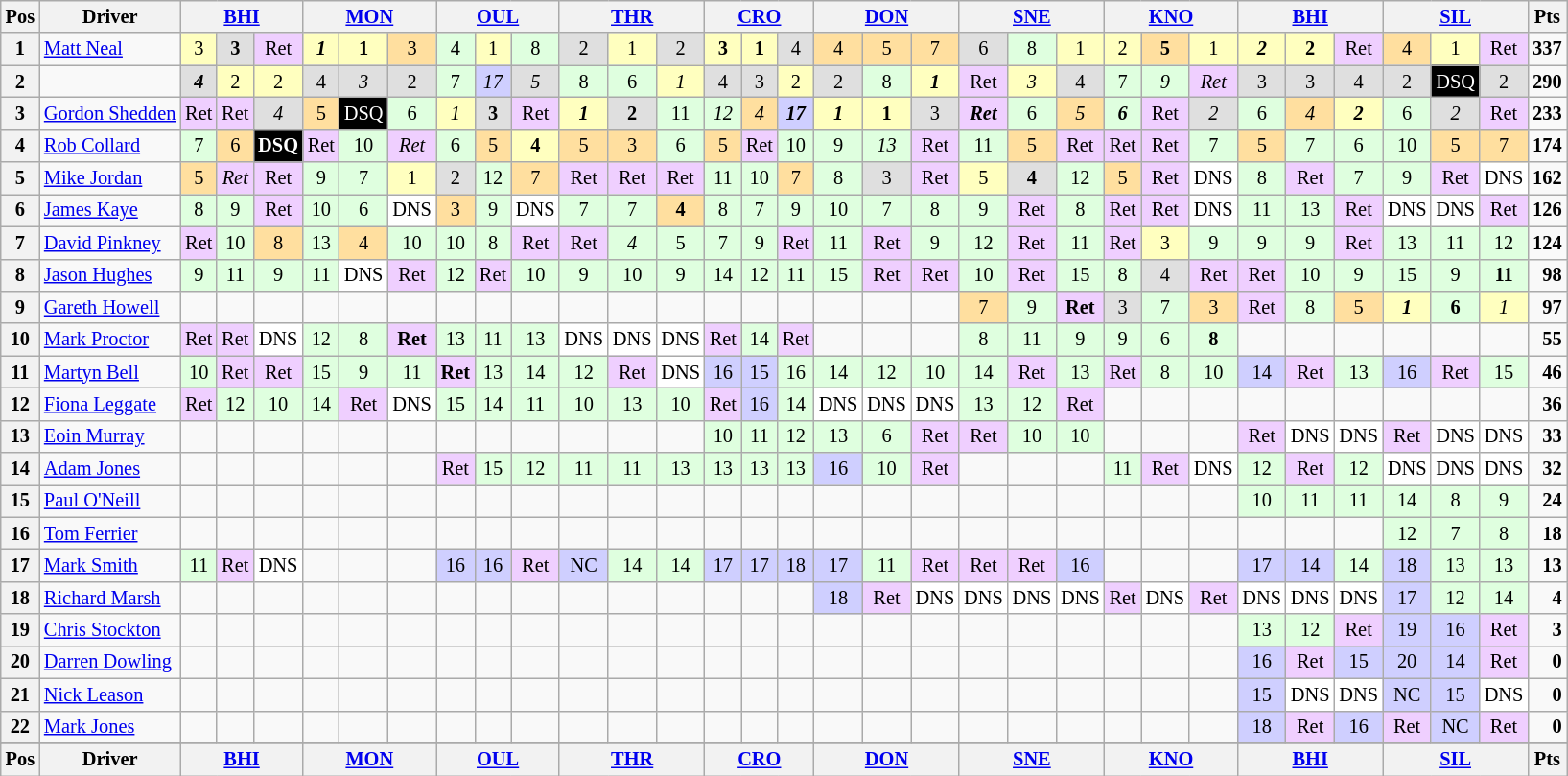<table class="wikitable" style="font-size: 85%; text-align:center;">
<tr valign="top">
<th valign="middle">Pos</th>
<th valign="middle">Driver</th>
<th colspan="3"><a href='#'>BHI</a></th>
<th colspan="3"><a href='#'>MON</a></th>
<th colspan="3"><a href='#'>OUL</a></th>
<th colspan="3"><a href='#'>THR</a></th>
<th colspan="3"><a href='#'>CRO</a></th>
<th colspan="3"><a href='#'>DON</a></th>
<th colspan="3"><a href='#'>SNE</a></th>
<th colspan="3"><a href='#'>KNO</a></th>
<th colspan="3"><a href='#'>BHI</a></th>
<th colspan="3"><a href='#'>SIL</a></th>
<th valign=middle>Pts</th>
</tr>
<tr>
<th>1</th>
<td align=left> <a href='#'>Matt Neal</a></td>
<td style="background:#FFFFBF;">3</td>
<td style="background:#DFDFDF;"><strong>3</strong></td>
<td style="background:#EFCFFF;">Ret</td>
<td style="background:#FFFFBF;"><strong><em>1</em></strong></td>
<td style="background:#FFFFBF;"><strong>1</strong></td>
<td style="background:#FFDF9F;">3</td>
<td style="background:#DFFFDF;">4</td>
<td style="background:#FFFFBF;">1</td>
<td style="background:#DFFFDF;">8</td>
<td style="background:#DFDFDF;">2</td>
<td style="background:#FFFFBF;">1</td>
<td style="background:#DFDFDF;">2</td>
<td style="background:#FFFFBF;"><strong>3</strong></td>
<td style="background:#FFFFBF;"><strong>1</strong></td>
<td style="background:#DFDFDF;">4</td>
<td style="background:#FFDF9F;">4</td>
<td style="background:#FFDF9F;">5</td>
<td style="background:#FFDF9F;">7</td>
<td style="background:#DFDFDF;">6</td>
<td style="background:#DFFFDF;">8</td>
<td style="background:#FFFFBF;">1</td>
<td style="background:#FFFFBF;">2</td>
<td style="background:#FFDF9F;"><strong>5</strong></td>
<td style="background:#FFFFBF;">1</td>
<td style="background:#FFFFBF;"><strong><em>2</em></strong></td>
<td style="background:#FFFFBF;"><strong>2</strong></td>
<td style="background:#EFCFFF;">Ret</td>
<td style="background:#FFDF9F;">4</td>
<td style="background:#FFFFBF;">1</td>
<td style="background:#EFCFFF;">Ret</td>
<td align=right><strong>337</strong></td>
</tr>
<tr>
<th>2</th>
<td align=left></td>
<td style="background:#DFDFDF;"><strong><em>4</em></strong></td>
<td style="background:#FFFFBF;">2</td>
<td style="background:#FFFFBF;">2</td>
<td style="background:#DFDFDF;">4</td>
<td style="background:#DFDFDF;"><em>3</em></td>
<td style="background:#DFDFDF;">2</td>
<td style="background:#DFFFDF;">7</td>
<td style="background:#CFCFFF;"><em>17</em></td>
<td style="background:#DFDFDF;"><em>5</em></td>
<td style="background:#DFFFDF;">8</td>
<td style="background:#DFFFDF;">6</td>
<td style="background:#FFFFBF;"><em>1</em></td>
<td style="background:#DFDFDF;">4</td>
<td style="background:#DFDFDF;">3</td>
<td style="background:#FFFFBF;">2</td>
<td style="background:#DFDFDF;">2</td>
<td style="background:#DFFFDF;">8</td>
<td style="background:#FFFFBF;"><strong><em>1</em></strong></td>
<td style="background:#EFCFFF;">Ret</td>
<td style="background:#FFFFBF;"><em>3</em></td>
<td style="background:#DFDFDF;">4</td>
<td style="background:#DFFFDF;">7</td>
<td style="background:#DFFFDF;"><em>9</em></td>
<td style="background:#EFCFFF;"><em>Ret</em></td>
<td style="background:#DFDFDF;">3</td>
<td style="background:#DFDFDF;">3</td>
<td style="background:#DFDFDF;">4</td>
<td style="background:#DFDFDF;">2</td>
<td style="background:#000000; color:white">DSQ</td>
<td style="background:#DFDFDF;">2</td>
<td align=right><strong>290</strong></td>
</tr>
<tr>
<th>3</th>
<td align=left nowrap> <a href='#'>Gordon Shedden</a></td>
<td style="background:#EFCFFF;">Ret</td>
<td style="background:#EFCFFF;">Ret</td>
<td style="background:#DFDFDF;"><em>4</em></td>
<td style="background:#FFDF9F;">5</td>
<td style="background:#000000; color:white">DSQ</td>
<td style="background:#DFFFDF;">6</td>
<td style="background:#FFFFBF;"><em>1</em></td>
<td style="background:#DFDFDF;"><strong>3</strong></td>
<td style="background:#EFCFFF;">Ret</td>
<td style="background:#FFFFBF;"><strong><em>1</em></strong></td>
<td style="background:#DFDFDF;"><strong>2</strong></td>
<td style="background:#DFFFDF;">11</td>
<td style="background:#DFFFDF;"><em>12</em></td>
<td style="background:#FFDF9F;"><em>4</em></td>
<td style="background:#CFCFFF;"><strong><em>17</em></strong></td>
<td style="background:#FFFFBF;"><strong><em>1</em></strong></td>
<td style="background:#FFFFBF;"><strong>1</strong></td>
<td style="background:#DFDFDF;">3</td>
<td style="background:#EFCFFF;"><strong><em>Ret</em></strong></td>
<td style="background:#DFFFDF;">6</td>
<td style="background:#FFDF9F;"><em>5</em></td>
<td style="background:#DFFFDF;"><strong><em>6</em></strong></td>
<td style="background:#EFCFFF;">Ret</td>
<td style="background:#DFDFDF;"><em>2</em></td>
<td style="background:#DFFFDF;">6</td>
<td style="background:#FFDF9F;"><em>4</em></td>
<td style="background:#FFFFBF;"><strong><em>2</em></strong></td>
<td style="background:#DFFFDF;">6</td>
<td style="background:#DFDFDF;"><em>2</em></td>
<td style="background:#EFCFFF;">Ret</td>
<td align=right><strong>233</strong></td>
</tr>
<tr>
<th>4</th>
<td align=left> <a href='#'>Rob Collard</a></td>
<td style="background:#DFFFDF;">7</td>
<td style="background:#FFDF9F;">6</td>
<td style="background:#000000; color:white"><strong>DSQ</strong></td>
<td style="background:#EFCFFF;">Ret</td>
<td style="background:#DFFFDF;">10</td>
<td style="background:#EFCFFF;"><em>Ret</em></td>
<td style="background:#DFFFDF;">6</td>
<td style="background:#FFDF9F;">5</td>
<td style="background:#FFFFBF;"><strong>4</strong></td>
<td style="background:#FFDF9F;">5</td>
<td style="background:#FFDF9F;">3</td>
<td style="background:#DFFFDF;">6</td>
<td style="background:#FFDF9F;">5</td>
<td style="background:#EFCFFF;">Ret</td>
<td style="background:#DFFFDF;">10</td>
<td style="background:#DFFFDF;">9</td>
<td style="background:#DFFFDF;"><em>13</em></td>
<td style="background:#EFCFFF;">Ret</td>
<td style="background:#DFFFDF;">11</td>
<td style="background:#FFDF9F;">5</td>
<td style="background:#EFCFFF;">Ret</td>
<td style="background:#EFCFFF;">Ret</td>
<td style="background:#EFCFFF;">Ret</td>
<td style="background:#DFFFDF;">7</td>
<td style="background:#FFDF9F;">5</td>
<td style="background:#DFFFDF;">7</td>
<td style="background:#DFFFDF;">6</td>
<td style="background:#DFFFDF;">10</td>
<td style="background:#FFDF9F;">5</td>
<td style="background:#FFDF9F;">7</td>
<td align=right><strong>174</strong></td>
</tr>
<tr>
<th>5</th>
<td align=left> <a href='#'>Mike Jordan</a></td>
<td style="background:#FFDF9F;">5</td>
<td style="background:#EFCFFF;"><em>Ret</em></td>
<td style="background:#EFCFFF;">Ret</td>
<td style="background:#DFFFDF;">9</td>
<td style="background:#DFFFDF;">7</td>
<td style="background:#FFFFBF;">1</td>
<td style="background:#DFDFDF;">2</td>
<td style="background:#DFFFDF;">12</td>
<td style="background:#FFDF9F;">7</td>
<td style="background:#EFCFFF;">Ret</td>
<td style="background:#EFCFFF;">Ret</td>
<td style="background:#EFCFFF;">Ret</td>
<td style="background:#DFFFDF;">11</td>
<td style="background:#DFFFDF;">10</td>
<td style="background:#FFDF9F;">7</td>
<td style="background:#DFFFDF;">8</td>
<td style="background:#DFDFDF;">3</td>
<td style="background:#EFCFFF;">Ret</td>
<td style="background:#FFFFBF;">5</td>
<td style="background:#DFDFDF;"><strong>4</strong></td>
<td style="background:#DFFFDF;">12</td>
<td style="background:#FFDF9F;">5</td>
<td style="background:#EFCFFF;">Ret</td>
<td style="background:#ffffff;">DNS</td>
<td style="background:#DFFFDF;">8</td>
<td style="background:#EFCFFF;">Ret</td>
<td style="background:#DFFFDF;">7</td>
<td style="background:#DFFFDF;">9</td>
<td style="background:#EFCFFF;">Ret</td>
<td style="background:#ffffff;">DNS</td>
<td align=right><strong>162</strong></td>
</tr>
<tr>
<th>6</th>
<td align=left> <a href='#'>James Kaye</a></td>
<td style="background:#DFFFDF;">8</td>
<td style="background:#DFFFDF;">9</td>
<td style="background:#EFCFFF;">Ret</td>
<td style="background:#DFFFDF;">10</td>
<td style="background:#DFFFDF;">6</td>
<td style="background:#ffffff;">DNS</td>
<td style="background:#FFDF9F;">3</td>
<td style="background:#DFFFDF;">9</td>
<td style="background:#ffffff;">DNS</td>
<td style="background:#DFFFDF;">7</td>
<td style="background:#DFFFDF;">7</td>
<td style="background:#FFDF9F;"><strong>4</strong></td>
<td style="background:#DFFFDF;">8</td>
<td style="background:#DFFFDF;">7</td>
<td style="background:#DFFFDF;">9</td>
<td style="background:#DFFFDF;">10</td>
<td style="background:#DFFFDF;">7</td>
<td style="background:#DFFFDF;">8</td>
<td style="background:#DFFFDF;">9</td>
<td style="background:#EFCFFF;">Ret</td>
<td style="background:#DFFFDF;">8</td>
<td style="background:#EFCFFF;">Ret</td>
<td style="background:#EFCFFF;">Ret</td>
<td style="background:#ffffff;">DNS</td>
<td style="background:#DFFFDF;">11</td>
<td style="background:#DFFFDF;">13</td>
<td style="background:#EFCFFF;">Ret</td>
<td style="background:#ffffff;">DNS</td>
<td style="background:#ffffff;">DNS</td>
<td style="background:#EFCFFF;">Ret</td>
<td align=right><strong>126</strong></td>
</tr>
<tr>
<th>7</th>
<td align=left> <a href='#'>David Pinkney</a></td>
<td style="background:#EFCFFF;">Ret</td>
<td style="background:#DFFFDF;">10</td>
<td style="background:#FFDF9F;">8</td>
<td style="background:#DFFFDF;">13</td>
<td style="background:#FFDF9F;">4</td>
<td style="background:#DFFFDF;">10</td>
<td style="background:#DFFFDF;">10</td>
<td style="background:#DFFFDF;">8</td>
<td style="background:#EFCFFF;">Ret</td>
<td style="background:#EFCFFF;">Ret</td>
<td style="background:#DFFFDF;"><em>4</em></td>
<td style="background:#DFFFDF;">5</td>
<td style="background:#DFFFDF;">7</td>
<td style="background:#DFFFDF;">9</td>
<td style="background:#EFCFFF;">Ret</td>
<td style="background:#DFFFDF;">11</td>
<td style="background:#EFCFFF;">Ret</td>
<td style="background:#DFFFDF;">9</td>
<td style="background:#DFFFDF;">12</td>
<td style="background:#EFCFFF;">Ret</td>
<td style="background:#DFFFDF;">11</td>
<td style="background:#EFCFFF;">Ret</td>
<td style="background:#FFFFBF;">3</td>
<td style="background:#DFFFDF;">9</td>
<td style="background:#DFFFDF;">9</td>
<td style="background:#DFFFDF;">9</td>
<td style="background:#EFCFFF;">Ret</td>
<td style="background:#DFFFDF;">13</td>
<td style="background:#DFFFDF;">11</td>
<td style="background:#DFFFDF;">12</td>
<td align=right><strong>124</strong></td>
</tr>
<tr>
<th>8</th>
<td align=left> <a href='#'>Jason Hughes</a></td>
<td style="background:#DFFFDF;">9</td>
<td style="background:#DFFFDF;">11</td>
<td style="background:#DFFFDF;">9</td>
<td style="background:#DFFFDF;">11</td>
<td style="background:#ffffff;">DNS</td>
<td style="background:#EFCFFF;">Ret</td>
<td style="background:#DFFFDF;">12</td>
<td style="background:#EFCFFF;">Ret</td>
<td style="background:#DFFFDF;">10</td>
<td style="background:#DFFFDF;">9</td>
<td style="background:#DFFFDF;">10</td>
<td style="background:#DFFFDF;">9</td>
<td style="background:#DFFFDF;">14</td>
<td style="background:#DFFFDF;">12</td>
<td style="background:#DFFFDF;">11</td>
<td style="background:#DFFFDF;">15</td>
<td style="background:#EFCFFF;">Ret</td>
<td style="background:#EFCFFF;">Ret</td>
<td style="background:#DFFFDF;">10</td>
<td style="background:#EFCFFF;">Ret</td>
<td style="background:#DFFFDF;">15</td>
<td style="background:#DFFFDF;">8</td>
<td style="background:#DFDFDF;">4</td>
<td style="background:#EFCFFF;">Ret</td>
<td style="background:#EFCFFF;">Ret</td>
<td style="background:#DFFFDF;">10</td>
<td style="background:#DFFFDF;">9</td>
<td style="background:#DFFFDF;">15</td>
<td style="background:#DFFFDF;">9</td>
<td style="background:#DFFFDF;"><strong>11</strong></td>
<td align=right><strong>98</strong></td>
</tr>
<tr>
<th>9</th>
<td align=left> <a href='#'>Gareth Howell</a></td>
<td></td>
<td></td>
<td></td>
<td></td>
<td></td>
<td></td>
<td></td>
<td></td>
<td></td>
<td></td>
<td></td>
<td></td>
<td></td>
<td></td>
<td></td>
<td></td>
<td></td>
<td></td>
<td style="background:#FFDF9F;">7</td>
<td style="background:#DFFFDF;">9</td>
<td style="background:#EFCFFF;"><strong>Ret</strong></td>
<td style="background:#DFDFDF;">3</td>
<td style="background:#DFFFDF;">7</td>
<td style="background:#FFDF9F;">3</td>
<td style="background:#EFCFFF;">Ret</td>
<td style="background:#DFFFDF;">8</td>
<td style="background:#FFDF9F;">5</td>
<td style="background:#FFFFBF;"><strong><em>1</em></strong></td>
<td style="background:#DFFFDF;"><strong>6</strong></td>
<td style="background:#FFFFBF;"><em>1</em></td>
<td align=right><strong>97</strong></td>
</tr>
<tr>
<th>10</th>
<td align=left> <a href='#'>Mark Proctor</a></td>
<td style="background:#EFCFFF;">Ret</td>
<td style="background:#EFCFFF;">Ret</td>
<td style="background:#ffffff;">DNS</td>
<td style="background:#DFFFDF;">12</td>
<td style="background:#DFFFDF;">8</td>
<td style="background:#EFCFFF;"><strong>Ret</strong></td>
<td style="background:#DFFFDF;">13</td>
<td style="background:#DFFFDF;">11</td>
<td style="background:#DFFFDF;">13</td>
<td style="background:#ffffff;">DNS</td>
<td style="background:#ffffff;">DNS</td>
<td style="background:#ffffff;">DNS</td>
<td style="background:#EFCFFF;">Ret</td>
<td style="background:#DFFFDF;">14</td>
<td style="background:#EFCFFF;">Ret</td>
<td></td>
<td></td>
<td></td>
<td style="background:#DFFFDF;">8</td>
<td style="background:#DFFFDF;">11</td>
<td style="background:#DFFFDF;">9</td>
<td style="background:#DFFFDF;">9</td>
<td style="background:#DFFFDF;">6</td>
<td style="background:#DFFFDF;"><strong>8</strong></td>
<td></td>
<td></td>
<td></td>
<td></td>
<td></td>
<td></td>
<td align=right><strong>55</strong></td>
</tr>
<tr>
<th>11</th>
<td align=left> <a href='#'>Martyn Bell</a></td>
<td style="background:#DFFFDF;">10</td>
<td style="background:#EFCFFF;">Ret</td>
<td style="background:#EFCFFF;">Ret</td>
<td style="background:#DFFFDF;">15</td>
<td style="background:#DFFFDF;">9</td>
<td style="background:#DFFFDF;">11</td>
<td style="background:#EFCFFF;"><strong>Ret</strong></td>
<td style="background:#DFFFDF;">13</td>
<td style="background:#DFFFDF;">14</td>
<td style="background:#DFFFDF;">12</td>
<td style="background:#EFCFFF;">Ret</td>
<td style="background:#ffffff;">DNS</td>
<td style="background:#CFCFFF;">16</td>
<td style="background:#CFCFFF;">15</td>
<td style="background:#DFFFDF;">16</td>
<td style="background:#DFFFDF;">14</td>
<td style="background:#DFFFDF;">12</td>
<td style="background:#DFFFDF;">10</td>
<td style="background:#DFFFDF;">14</td>
<td style="background:#EFCFFF;">Ret</td>
<td style="background:#DFFFDF;">13</td>
<td style="background:#EFCFFF;">Ret</td>
<td style="background:#DFFFDF;">8</td>
<td style="background:#DFFFDF;">10</td>
<td style="background:#CFCFFF;">14</td>
<td style="background:#EFCFFF;">Ret</td>
<td style="background:#DFFFDF;">13</td>
<td style="background:#CFCFFF;">16</td>
<td style="background:#EFCFFF;">Ret</td>
<td style="background:#DFFFDF;">15</td>
<td align=right><strong>46</strong></td>
</tr>
<tr>
<th>12</th>
<td align=left> <a href='#'>Fiona Leggate</a></td>
<td style="background:#EFCFFF;">Ret</td>
<td style="background:#DFFFDF;">12</td>
<td style="background:#DFFFDF;">10</td>
<td style="background:#DFFFDF;">14</td>
<td style="background:#EFCFFF;">Ret</td>
<td style="background:#ffffff;">DNS</td>
<td style="background:#DFFFDF;">15</td>
<td style="background:#DFFFDF;">14</td>
<td style="background:#DFFFDF;">11</td>
<td style="background:#DFFFDF;">10</td>
<td style="background:#DFFFDF;">13</td>
<td style="background:#DFFFDF;">10</td>
<td style="background:#EFCFFF;">Ret</td>
<td style="background:#CFCFFF;">16</td>
<td style="background:#DFFFDF;">14</td>
<td style="background:#ffffff;">DNS</td>
<td style="background:#ffffff;">DNS</td>
<td style="background:#ffffff;">DNS</td>
<td style="background:#DFFFDF;">13</td>
<td style="background:#DFFFDF;">12</td>
<td style="background:#EFCFFF;">Ret</td>
<td></td>
<td></td>
<td></td>
<td></td>
<td></td>
<td></td>
<td></td>
<td></td>
<td></td>
<td align=right><strong>36</strong></td>
</tr>
<tr>
<th>13</th>
<td align=left> <a href='#'>Eoin Murray</a></td>
<td></td>
<td></td>
<td></td>
<td></td>
<td></td>
<td></td>
<td></td>
<td></td>
<td></td>
<td></td>
<td></td>
<td></td>
<td style="background:#DFFFDF;">10</td>
<td style="background:#DFFFDF;">11</td>
<td style="background:#DFFFDF;">12</td>
<td style="background:#DFFFDF;">13</td>
<td style="background:#DFFFDF;">6</td>
<td style="background:#EFCFFF;">Ret</td>
<td style="background:#EFCFFF;">Ret</td>
<td style="background:#DFFFDF;">10</td>
<td style="background:#DFFFDF;">10</td>
<td></td>
<td></td>
<td></td>
<td style="background:#EFCFFF;">Ret</td>
<td style="background:#ffffff;">DNS</td>
<td style="background:#ffffff;">DNS</td>
<td style="background:#EFCFFF;">Ret</td>
<td style="background:#ffffff;">DNS</td>
<td style="background:#ffffff;">DNS</td>
<td align=right><strong>33</strong></td>
</tr>
<tr>
<th>14</th>
<td align=left> <a href='#'>Adam Jones</a></td>
<td></td>
<td></td>
<td></td>
<td></td>
<td></td>
<td></td>
<td style="background:#EFCFFF;">Ret</td>
<td style="background:#DFFFDF;">15</td>
<td style="background:#DFFFDF;">12</td>
<td style="background:#DFFFDF;">11</td>
<td style="background:#DFFFDF;">11</td>
<td style="background:#DFFFDF;">13</td>
<td style="background:#DFFFDF;">13</td>
<td style="background:#DFFFDF;">13</td>
<td style="background:#DFFFDF;">13</td>
<td style="background:#CFCFFF;">16</td>
<td style="background:#DFFFDF;">10</td>
<td style="background:#EFCFFF;">Ret</td>
<td></td>
<td></td>
<td></td>
<td style="background:#DFFFDF;">11</td>
<td style="background:#EFCFFF;">Ret</td>
<td style="background:#ffffff;">DNS</td>
<td style="background:#DFFFDF;">12</td>
<td style="background:#EFCFFF;">Ret</td>
<td style="background:#DFFFDF;">12</td>
<td style="background:#ffffff;">DNS</td>
<td style="background:#ffffff;">DNS</td>
<td style="background:#ffffff;">DNS</td>
<td align=right><strong>32</strong></td>
</tr>
<tr>
<th>15</th>
<td align=left> <a href='#'>Paul O'Neill</a></td>
<td></td>
<td></td>
<td></td>
<td></td>
<td></td>
<td></td>
<td></td>
<td></td>
<td></td>
<td></td>
<td></td>
<td></td>
<td></td>
<td></td>
<td></td>
<td></td>
<td></td>
<td></td>
<td></td>
<td></td>
<td></td>
<td></td>
<td></td>
<td></td>
<td style="background:#DFFFDF;">10</td>
<td style="background:#DFFFDF;">11</td>
<td style="background:#DFFFDF;">11</td>
<td style="background:#DFFFDF;">14</td>
<td style="background:#DFFFDF;">8</td>
<td style="background:#DFFFDF;">9</td>
<td align=right><strong>24</strong></td>
</tr>
<tr>
<th>16</th>
<td align=left> <a href='#'>Tom Ferrier</a></td>
<td></td>
<td></td>
<td></td>
<td></td>
<td></td>
<td></td>
<td></td>
<td></td>
<td></td>
<td></td>
<td></td>
<td></td>
<td></td>
<td></td>
<td></td>
<td></td>
<td></td>
<td></td>
<td></td>
<td></td>
<td></td>
<td></td>
<td></td>
<td></td>
<td></td>
<td></td>
<td></td>
<td style="background:#DFFFDF;">12</td>
<td style="background:#DFFFDF;">7</td>
<td style="background:#DFFFDF;">8</td>
<td align=right><strong>18</strong></td>
</tr>
<tr>
<th>17</th>
<td align=left> <a href='#'>Mark Smith</a></td>
<td style="background:#DFFFDF;">11</td>
<td style="background:#EFCFFF;">Ret</td>
<td style="background:#ffffff;">DNS</td>
<td></td>
<td></td>
<td></td>
<td style="background:#CFCFFF;">16</td>
<td style="background:#CFCFFF;">16</td>
<td style="background:#EFCFFF;">Ret</td>
<td style="background:#CFCFFF;">NC</td>
<td style="background:#DFFFDF;">14</td>
<td style="background:#DFFFDF;">14</td>
<td style="background:#CFCFFF;">17</td>
<td style="background:#CFCFFF;">17</td>
<td style="background:#CFCFFF;">18</td>
<td style="background:#CFCFFF;">17</td>
<td style="background:#DFFFDF;">11</td>
<td style="background:#EFCFFF;">Ret</td>
<td style="background:#EFCFFF;">Ret</td>
<td style="background:#EFCFFF;">Ret</td>
<td style="background:#CFCFFF;">16</td>
<td></td>
<td></td>
<td></td>
<td style="background:#CFCFFF;">17</td>
<td style="background:#CFCFFF;">14</td>
<td style="background:#DFFFDF;">14</td>
<td style="background:#CFCFFF;">18</td>
<td style="background:#DFFFDF;">13</td>
<td style="background:#DFFFDF;">13</td>
<td align=right><strong>13</strong></td>
</tr>
<tr>
<th>18</th>
<td align=left> <a href='#'>Richard Marsh</a></td>
<td></td>
<td></td>
<td></td>
<td></td>
<td></td>
<td></td>
<td></td>
<td></td>
<td></td>
<td></td>
<td></td>
<td></td>
<td></td>
<td></td>
<td></td>
<td style="background:#CFCFFF;">18</td>
<td style="background:#EFCFFF;">Ret</td>
<td style="background:#ffffff;">DNS</td>
<td style="background:#ffffff;">DNS</td>
<td style="background:#ffffff;">DNS</td>
<td style="background:#ffffff;">DNS</td>
<td style="background:#EFCFFF;">Ret</td>
<td style="background:#ffffff;">DNS</td>
<td style="background:#EFCFFF;">Ret</td>
<td style="background:#ffffff;">DNS</td>
<td style="background:#ffffff;">DNS</td>
<td style="background:#ffffff;">DNS</td>
<td style="background:#CFCFFF;">17</td>
<td style="background:#DFFFDF;">12</td>
<td style="background:#DFFFDF;">14</td>
<td align=right><strong>4</strong></td>
</tr>
<tr>
<th>19</th>
<td align=left> <a href='#'>Chris Stockton</a></td>
<td></td>
<td></td>
<td></td>
<td></td>
<td></td>
<td></td>
<td></td>
<td></td>
<td></td>
<td></td>
<td></td>
<td></td>
<td></td>
<td></td>
<td></td>
<td></td>
<td></td>
<td></td>
<td></td>
<td></td>
<td></td>
<td></td>
<td></td>
<td></td>
<td style="background:#DFFFDF;">13</td>
<td style="background:#DFFFDF;">12</td>
<td style="background:#EFCFFF;">Ret</td>
<td style="background:#CFCFFF;">19</td>
<td style="background:#CFCFFF;">16</td>
<td style="background:#EFCFFF;">Ret</td>
<td align=right><strong>3</strong></td>
</tr>
<tr>
<th>20</th>
<td align=left> <a href='#'>Darren Dowling</a></td>
<td></td>
<td></td>
<td></td>
<td></td>
<td></td>
<td></td>
<td></td>
<td></td>
<td></td>
<td></td>
<td></td>
<td></td>
<td></td>
<td></td>
<td></td>
<td></td>
<td></td>
<td></td>
<td></td>
<td></td>
<td></td>
<td></td>
<td></td>
<td></td>
<td style="background:#CFCFFF;">16</td>
<td style="background:#EFCFFF;">Ret</td>
<td style="background:#CFCFFF;">15</td>
<td style="background:#CFCFFF;">20</td>
<td style="background:#CFCFFF;">14</td>
<td style="background:#EFCFFF;">Ret</td>
<td align=right><strong>0</strong></td>
</tr>
<tr>
<th>21</th>
<td align=left> <a href='#'>Nick Leason</a></td>
<td></td>
<td></td>
<td></td>
<td></td>
<td></td>
<td></td>
<td></td>
<td></td>
<td></td>
<td></td>
<td></td>
<td></td>
<td></td>
<td></td>
<td></td>
<td></td>
<td></td>
<td></td>
<td></td>
<td></td>
<td></td>
<td></td>
<td></td>
<td></td>
<td style="background:#CFCFFF;">15</td>
<td style="background:#ffffff;">DNS</td>
<td style="background:#ffffff;">DNS</td>
<td style="background:#CFCFFF;">NC</td>
<td style="background:#CFCFFF;">15</td>
<td style="background:#ffffff;">DNS</td>
<td align=right><strong>0</strong></td>
</tr>
<tr>
<th>22</th>
<td align=left> <a href='#'>Mark Jones</a></td>
<td></td>
<td></td>
<td></td>
<td></td>
<td></td>
<td></td>
<td></td>
<td></td>
<td></td>
<td></td>
<td></td>
<td></td>
<td></td>
<td></td>
<td></td>
<td></td>
<td></td>
<td></td>
<td></td>
<td></td>
<td></td>
<td></td>
<td></td>
<td></td>
<td style="background:#CFCFFF;">18</td>
<td style="background:#EFCFFF;">Ret</td>
<td style="background:#CFCFFF;">16</td>
<td style="background:#EFCFFF;">Ret</td>
<td style="background:#CFCFFF;">NC</td>
<td style="background:#EFCFFF;">Ret</td>
<td align=right><strong>0</strong></td>
</tr>
<tr>
</tr>
<tr style="background: #f9f9f9;" valign="top">
</tr>
<tr valign="top">
<th valign="middle">Pos</th>
<th valign="middle">Driver</th>
<th colspan="3"><a href='#'>BHI</a></th>
<th colspan="3"><a href='#'>MON</a></th>
<th colspan="3"><a href='#'>OUL</a></th>
<th colspan="3"><a href='#'>THR</a></th>
<th colspan="3"><a href='#'>CRO</a></th>
<th colspan="3"><a href='#'>DON</a></th>
<th colspan="3"><a href='#'>SNE</a></th>
<th colspan="3"><a href='#'>KNO</a></th>
<th colspan="3"><a href='#'>BHI</a></th>
<th colspan="3"><a href='#'>SIL</a></th>
<th valign=middle>Pts</th>
</tr>
</table>
